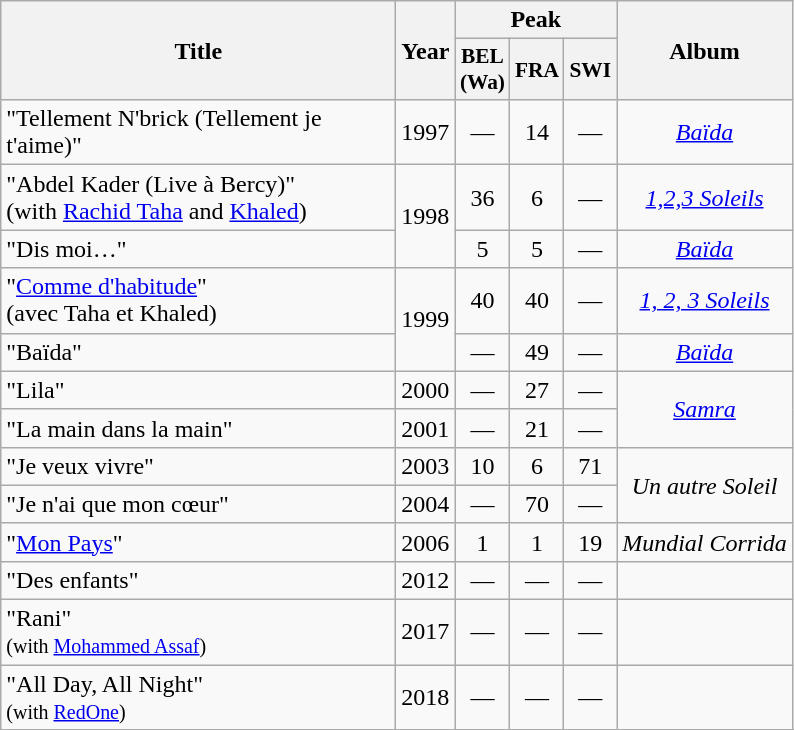<table class="wikitable" style="text-align:center;">
<tr>
<th scope="col" rowspan="2" style="width:16em;">Title</th>
<th scope="col" rowspan="2">Year</th>
<th scope="col" colspan="3">Peak</th>
<th scope="col" rowspan="2">Album</th>
</tr>
<tr>
<th scope="col" style="width:2em;font-size:89%;">BEL<br>(Wa)</th>
<th scope="col" style="width:2em;font-size:89%;">FRA<br></th>
<th scope="col" style="width:2em;font-size:89%;">SWI</th>
</tr>
<tr>
<td style="text-align: left;">"Tellement N'brick (Tellement je t'aime)"</td>
<td colspan="1">1997</td>
<td>—</td>
<td>14</td>
<td>—</td>
<td><em><a href='#'>Baïda</a></em></td>
</tr>
<tr>
<td style="text-align: left;">"Abdel Kader (Live à Bercy)"<br>(with <a href='#'>Rachid Taha</a> and <a href='#'>Khaled</a>)</td>
<td rowspan="2">1998</td>
<td>36</td>
<td>6</td>
<td>—</td>
<td><em><a href='#'>1,2,3 Soleils</a></em></td>
</tr>
<tr>
<td style="text-align: left;">"Dis moi…"</td>
<td>5</td>
<td>5</td>
<td>—</td>
<td><em><a href='#'>Baïda</a></em></td>
</tr>
<tr>
<td style="text-align: left;">"<a href='#'>Comme d'habitude</a>"<br>(avec Taha et Khaled)</td>
<td rowspan="2">1999</td>
<td>40</td>
<td>40</td>
<td>—</td>
<td><em><a href='#'>1, 2, 3 Soleils</a></em></td>
</tr>
<tr>
<td style="text-align: left;">"Baïda"</td>
<td>—</td>
<td>49</td>
<td>—</td>
<td><em><a href='#'>Baïda</a></em></td>
</tr>
<tr>
<td style="text-align: left;">"Lila"</td>
<td>2000</td>
<td>—</td>
<td>27</td>
<td>—</td>
<td rowspan="2"><em><a href='#'>Samra</a></em></td>
</tr>
<tr>
<td style="text-align: left;">"La main dans la main"</td>
<td>2001</td>
<td>—</td>
<td>21</td>
<td>—</td>
</tr>
<tr>
<td style="text-align: left;">"Je veux vivre"</td>
<td>2003</td>
<td>10</td>
<td>6</td>
<td>71</td>
<td rowspan="2"><em>Un autre Soleil</em></td>
</tr>
<tr>
<td style="text-align: left;">"Je n'ai que mon cœur"</td>
<td>2004</td>
<td>—</td>
<td>70</td>
<td>—</td>
</tr>
<tr>
<td style="text-align: left;">"<a href='#'>Mon Pays</a>"</td>
<td>2006</td>
<td>1</td>
<td>1</td>
<td>19</td>
<td><em>Mundial Corrida</em></td>
</tr>
<tr>
<td style="text-align: left;">"Des enfants"</td>
<td>2012</td>
<td>—</td>
<td>—</td>
<td>—</td>
<td></td>
</tr>
<tr>
<td style="text-align: left;">"Rani" <br><small>(with <a href='#'>Mohammed Assaf</a>)</small></td>
<td>2017</td>
<td>—</td>
<td>—</td>
<td>—</td>
<td></td>
</tr>
<tr>
<td style="text-align: left;">"All Day, All Night" <br><small>(with <a href='#'>RedOne</a>)</small></td>
<td>2018</td>
<td>—</td>
<td>—</td>
<td>—</td>
<td></td>
</tr>
<tr>
</tr>
</table>
